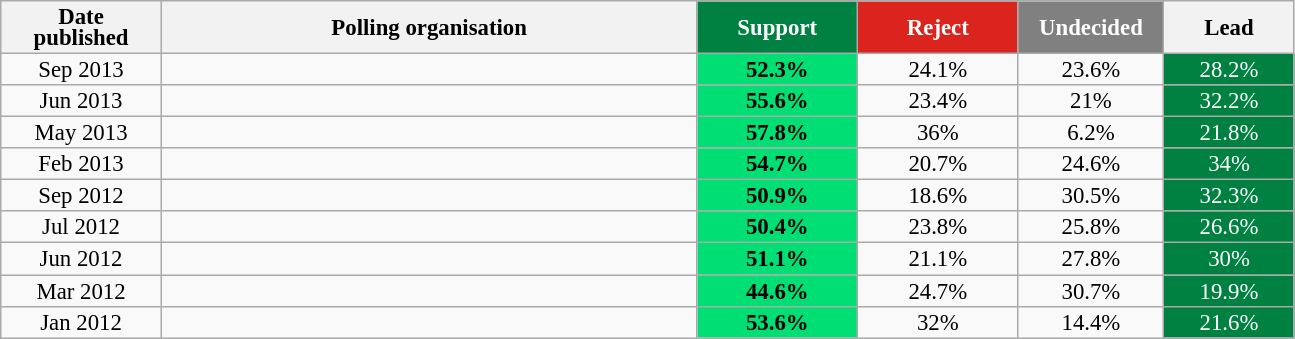<table class="wikitable sortable" style="text-align:center;font-size:95%;line-height:14px">
<tr>
<th ! style="width:100px;">Date<br>published</th>
<th style="width:350px;">Polling organisation</th>
<th class="unsortable" style="background:#008142; color:white; width:100px;">Support</th>
<th class="unsortable"  style="background:#dc241f; color:white; width:100px;">Reject</th>
<th class="unsortable"  style="background:gray; color:white; width:90px;">Undecided</th>
<th class="unsortable"  style="width:80px;">Lead</th>
</tr>
<tr>
<td data-sort-value="2013-09">Sep 2013</td>
<td> </td>
<td style="background:#01DF74;"><strong>52.3%</strong></td>
<td>24.1%</td>
<td>23.6%</td>
<td style="background:#008142; color:white;">28.2%</td>
</tr>
<tr>
<td data-sort-value="2013-06">Jun 2013</td>
<td> </td>
<td style="background:#01DF74;"><strong>55.6%</strong></td>
<td>23.4%</td>
<td>21%</td>
<td style="background:#008142; color:white;">32.2%</td>
</tr>
<tr>
<td data-sort-value="2013-05">May 2013</td>
<td></td>
<td style="background:#01DF74;"><strong>57.8%</strong></td>
<td>36%</td>
<td>6.2%</td>
<td style="background:#008142; color:white;">21.8%</td>
</tr>
<tr>
<td data-sort-value="2013-02">Feb 2013</td>
<td></td>
<td style="background:#01DF74;"><strong>54.7%</strong></td>
<td>20.7%</td>
<td>24.6%</td>
<td style="background:#008142; color:white;">34%</td>
</tr>
<tr>
<td data-sort-value="2012-09">Sep 2012</td>
<td></td>
<td style="background:#01DF74;"><strong>50.9%</strong></td>
<td>18.6%</td>
<td>30.5%</td>
<td style="background:#008142; color:white;">32.3%</td>
</tr>
<tr>
<td data-sort-value="2012-07">Jul 2012</td>
<td></td>
<td style="background:#01DF74;"><strong>50.4%</strong></td>
<td>23.8%</td>
<td>25.8%</td>
<td style="background:#008142; color:white;">26.6%</td>
</tr>
<tr>
<td data-sort-value="2012-06">Jun 2012</td>
<td></td>
<td style="background:#01DF74;"><strong>51.1%</strong></td>
<td>21.1%</td>
<td>27.8%</td>
<td style="background:#008142; color:white;">30%</td>
</tr>
<tr>
<td data-sort-value="2012-03">Mar 2012</td>
<td> </td>
<td style="background:#01DF74;"><strong>44.6%</strong></td>
<td>24.7%</td>
<td>30.7%</td>
<td style="background:#008142; color:white;">19.9%</td>
</tr>
<tr>
<td data-sort-value="2012-01">Jan 2012</td>
<td></td>
<td style="background:#01DF74;"><strong>53.6%</strong></td>
<td>32%</td>
<td>14.4%</td>
<td style="background:#008142; color:white;">21.6%</td>
</tr>
</table>
